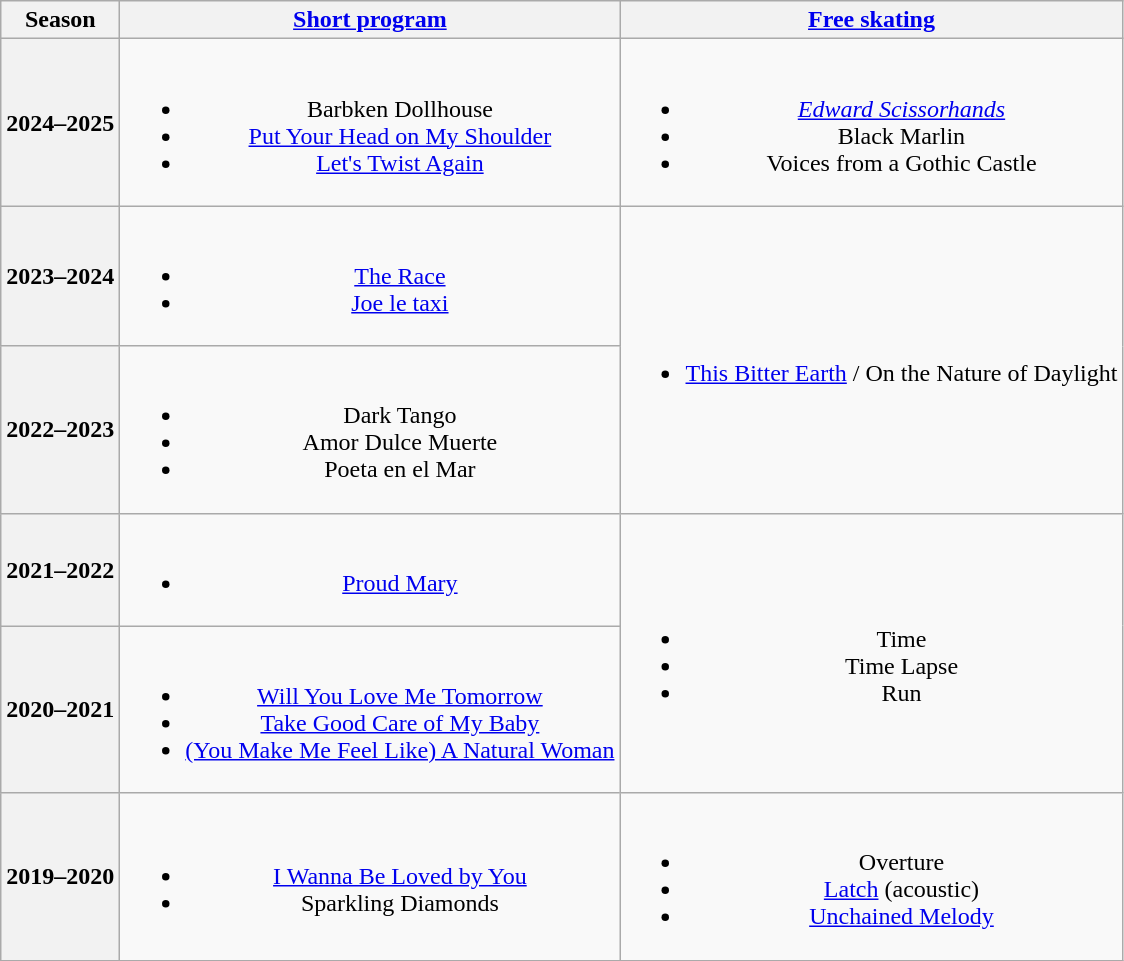<table class=wikitable style=text-align:center>
<tr>
<th>Season</th>
<th><a href='#'>Short program</a></th>
<th><a href='#'>Free skating</a></th>
</tr>
<tr>
<th>2024–2025 <br> </th>
<td><br><ul><li>Barbken Dollhouse <br> </li><li><a href='#'>Put Your Head on My Shoulder</a> <br> </li><li><a href='#'>Let's Twist Again</a> <br> </li></ul></td>
<td><br><ul><li><em><a href='#'>Edward Scissorhands</a></em> <br> </li><li>Black Marlin <br> </li><li>Voices from a Gothic Castle <br> </li></ul></td>
</tr>
<tr>
<th>2023–2024 <br> </th>
<td><br><ul><li><a href='#'>The Race</a> <br> </li><li><a href='#'>Joe le taxi</a> <br> </li></ul></td>
<td rowspan=2><br><ul><li><a href='#'>This Bitter Earth</a> / On the Nature of Daylight <br> </li></ul></td>
</tr>
<tr>
<th>2022–2023 <br> </th>
<td><br><ul><li> Dark Tango <br> </li><li> Amor Dulce Muerte</li><li> Poeta en el Mar <br> </li></ul></td>
</tr>
<tr>
<th>2021–2022 <br> </th>
<td><br><ul><li><a href='#'>Proud Mary</a> <br> </li></ul></td>
<td rowspan=2><br><ul><li>Time <br> </li><li>Time Lapse</li><li>Run <br> </li></ul></td>
</tr>
<tr>
<th>2020–2021 <br> </th>
<td><br><ul><li><a href='#'>Will You Love Me Tomorrow</a></li><li><a href='#'>Take Good Care of My Baby</a></li><li><a href='#'>(You Make Me Feel Like) A Natural Woman</a> <br> </li></ul></td>
</tr>
<tr>
<th>2019–2020 <br> </th>
<td><br><ul><li><a href='#'>I Wanna Be Loved by You</a> <br> </li><li>Sparkling Diamonds <br> </li></ul></td>
<td><br><ul><li>Overture <br> </li><li><a href='#'>Latch</a> (acoustic) <br> </li><li><a href='#'>Unchained Melody</a> <br> </li></ul></td>
</tr>
</table>
